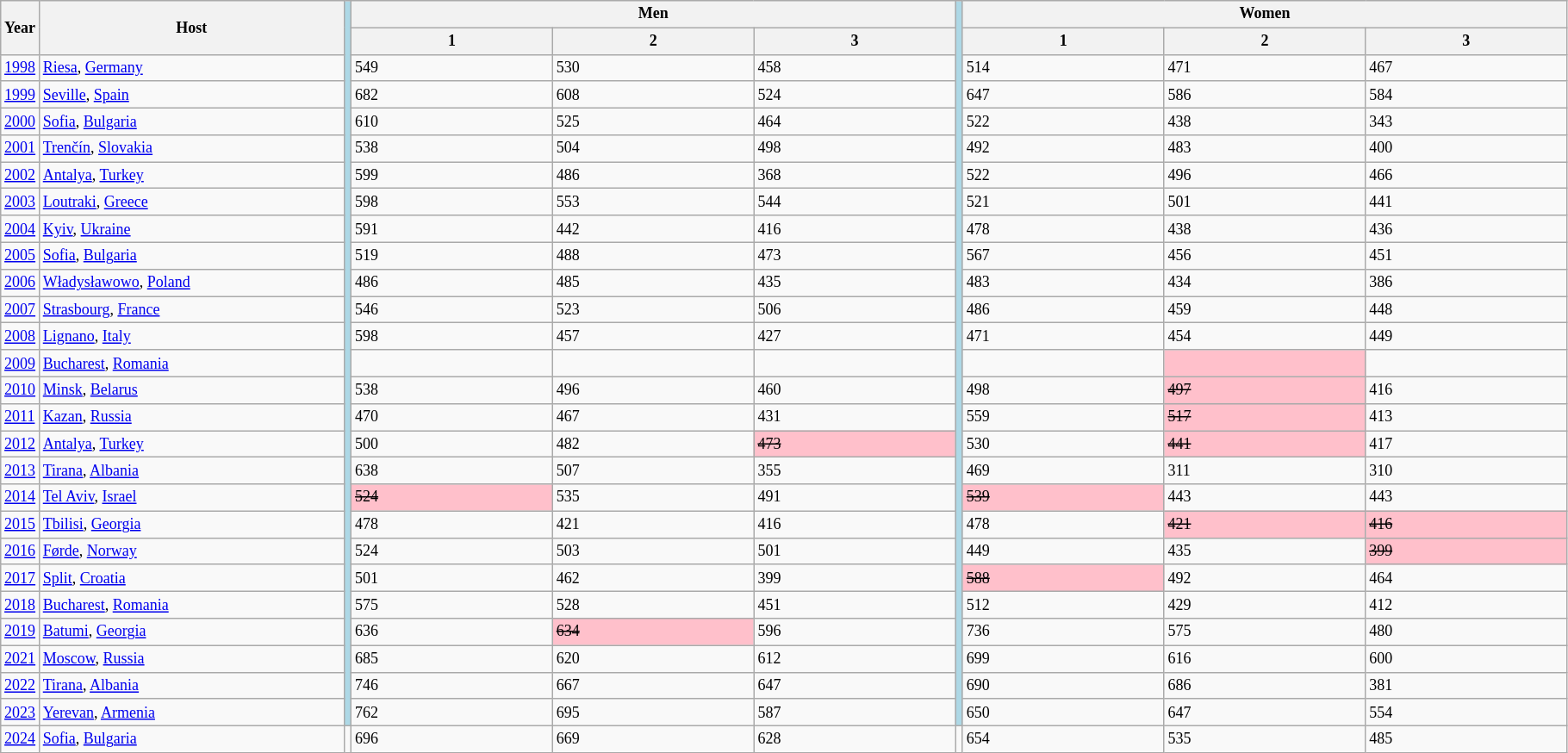<table class="wikitable" style="text-align:center; font-size:75%">
<tr>
<th rowspan="2" style="width:20px;">Year</th>
<th rowspan="2" style="width:230px;">Host</th>
<td rowspan=27 bgcolor=lightblue></td>
<th colspan=3>Men</th>
<td rowspan=27 bgcolor=lightblue></td>
<th colspan=3>Women</th>
</tr>
<tr>
<th width=150>1</th>
<th width=150>2</th>
<th width=150>3</th>
<th width=150>1</th>
<th width=150>2</th>
<th width=150>3</th>
</tr>
<tr align=left>
<td><a href='#'>1998</a></td>
<td> <a href='#'>Riesa</a>, <a href='#'>Germany</a></td>
<td> 549</td>
<td> 530</td>
<td> 458</td>
<td> 514</td>
<td> 471</td>
<td> 467</td>
</tr>
<tr align=left>
<td><a href='#'>1999</a></td>
<td> <a href='#'>Seville</a>, <a href='#'>Spain</a></td>
<td> 682</td>
<td> 608</td>
<td> 524</td>
<td> 647</td>
<td> 586</td>
<td> 584</td>
</tr>
<tr align=left>
<td><a href='#'>2000</a></td>
<td> <a href='#'>Sofia</a>, <a href='#'>Bulgaria</a></td>
<td> 610</td>
<td> 525</td>
<td> 464</td>
<td> 522</td>
<td> 438</td>
<td> 343</td>
</tr>
<tr align=left>
<td><a href='#'>2001</a></td>
<td> <a href='#'>Trenčín</a>, <a href='#'>Slovakia</a></td>
<td> 538</td>
<td> 504</td>
<td> 498</td>
<td> 492</td>
<td> 483</td>
<td> 400</td>
</tr>
<tr align=left>
<td><a href='#'>2002</a></td>
<td> <a href='#'>Antalya</a>, <a href='#'>Turkey</a></td>
<td> 599</td>
<td> 486</td>
<td> 368</td>
<td> 522</td>
<td> 496</td>
<td> 466</td>
</tr>
<tr align=left>
<td><a href='#'>2003</a></td>
<td> <a href='#'>Loutraki</a>, <a href='#'>Greece</a></td>
<td> 598</td>
<td> 553</td>
<td> 544</td>
<td> 521</td>
<td> 501</td>
<td> 441</td>
</tr>
<tr align=left>
<td><a href='#'>2004</a></td>
<td> <a href='#'>Kyiv</a>, <a href='#'>Ukraine</a></td>
<td> 591</td>
<td> 442</td>
<td> 416</td>
<td> 478</td>
<td> 438</td>
<td> 436</td>
</tr>
<tr align=left>
<td><a href='#'>2005</a></td>
<td> <a href='#'>Sofia</a>, <a href='#'>Bulgaria</a></td>
<td> 519</td>
<td> 488</td>
<td> 473</td>
<td> 567</td>
<td> 456</td>
<td> 451</td>
</tr>
<tr align=left>
<td><a href='#'>2006</a></td>
<td> <a href='#'>Władysławowo</a>, <a href='#'>Poland</a></td>
<td> 486</td>
<td> 485</td>
<td> 435</td>
<td> 483</td>
<td> 434</td>
<td> 386</td>
</tr>
<tr align=left>
<td><a href='#'>2007</a></td>
<td> <a href='#'>Strasbourg</a>, <a href='#'>France</a></td>
<td> 546</td>
<td> 523</td>
<td> 506</td>
<td> 486</td>
<td> 459</td>
<td> 448</td>
</tr>
<tr align=left>
<td><a href='#'>2008</a></td>
<td> <a href='#'>Lignano</a>, <a href='#'>Italy</a></td>
<td> 598</td>
<td> 457</td>
<td> 427</td>
<td> 471</td>
<td> 454</td>
<td> 449</td>
</tr>
<tr align=left>
<td><a href='#'>2009</a></td>
<td> <a href='#'>Bucharest</a>, <a href='#'>Romania</a></td>
<td></td>
<td></td>
<td></td>
<td></td>
<td bgcolor=pink><s></s></td>
<td></td>
</tr>
<tr align=left>
<td><a href='#'>2010</a></td>
<td> <a href='#'>Minsk</a>, <a href='#'>Belarus</a></td>
<td> 538</td>
<td> 496</td>
<td> 460</td>
<td> 498</td>
<td bgcolor=pink><s> 497</s></td>
<td> 416</td>
</tr>
<tr align=left>
<td><a href='#'>2011</a></td>
<td> <a href='#'>Kazan</a>, <a href='#'>Russia</a></td>
<td> 470</td>
<td> 467</td>
<td> 431</td>
<td> 559</td>
<td bgcolor=pink><s> 517</s></td>
<td> 413</td>
</tr>
<tr align=left>
<td><a href='#'>2012</a></td>
<td> <a href='#'>Antalya</a>, <a href='#'>Turkey</a></td>
<td> 500</td>
<td> 482</td>
<td bgcolor=pink><s> 473</s></td>
<td> 530</td>
<td bgcolor=pink><s> 441</s></td>
<td> 417</td>
</tr>
<tr align=left>
<td><a href='#'>2013</a></td>
<td> <a href='#'>Tirana</a>, <a href='#'>Albania</a></td>
<td> 638</td>
<td> 507</td>
<td> 355</td>
<td> 469</td>
<td> 311</td>
<td> 310</td>
</tr>
<tr align=left>
<td><a href='#'>2014</a></td>
<td> <a href='#'>Tel Aviv</a>, <a href='#'>Israel</a></td>
<td bgcolor=pink><s> 524</s></td>
<td> 535</td>
<td> 491</td>
<td bgcolor=pink><s> 539</s></td>
<td> 443</td>
<td> 443</td>
</tr>
<tr align=left>
<td><a href='#'>2015</a></td>
<td> <a href='#'>Tbilisi</a>, <a href='#'>Georgia</a></td>
<td> 478</td>
<td> 421</td>
<td> 416</td>
<td> 478</td>
<td bgcolor=pink><s> 421</s></td>
<td bgcolor=pink><s> 416</s></td>
</tr>
<tr align=left>
<td><a href='#'>2016</a></td>
<td> <a href='#'>Førde</a>, <a href='#'>Norway</a></td>
<td> 524</td>
<td> 503</td>
<td> 501</td>
<td> 449</td>
<td> 435</td>
<td bgcolor=pink><s> 399</s></td>
</tr>
<tr align=left>
<td><a href='#'>2017</a></td>
<td> <a href='#'>Split</a>, <a href='#'>Croatia</a></td>
<td> 501</td>
<td> 462</td>
<td> 399</td>
<td bgcolor=pink><s> 588</s></td>
<td> 492</td>
<td> 464</td>
</tr>
<tr align=left>
<td><a href='#'>2018</a></td>
<td> <a href='#'>Bucharest</a>, <a href='#'>Romania</a></td>
<td> 575</td>
<td> 528</td>
<td> 451</td>
<td> 512</td>
<td> 429</td>
<td> 412</td>
</tr>
<tr align=left>
<td><a href='#'>2019</a></td>
<td> <a href='#'>Batumi</a>, <a href='#'>Georgia</a></td>
<td> 636</td>
<td bgcolor=pink><s> 634</s></td>
<td> 596</td>
<td> 736</td>
<td> 575</td>
<td> 480</td>
</tr>
<tr align=left>
<td><a href='#'>2021</a></td>
<td> <a href='#'>Moscow</a>, <a href='#'>Russia</a></td>
<td> 685</td>
<td> 620</td>
<td> 612</td>
<td> 699</td>
<td> 616</td>
<td> 600</td>
</tr>
<tr align=left>
<td><a href='#'>2022</a></td>
<td> <a href='#'>Tirana</a>, <a href='#'>Albania</a></td>
<td> 746</td>
<td> 667</td>
<td> 647</td>
<td> 690</td>
<td> 686</td>
<td> 381</td>
</tr>
<tr align=left>
<td><a href='#'>2023</a></td>
<td> <a href='#'>Yerevan</a>, <a href='#'>Armenia</a></td>
<td> 762</td>
<td> 695</td>
<td> 587</td>
<td> 650</td>
<td> 647</td>
<td> 554</td>
</tr>
<tr align=left>
<td><a href='#'>2024</a></td>
<td> <a href='#'>Sofia</a>, <a href='#'>Bulgaria</a></td>
<td></td>
<td> 696</td>
<td> 669</td>
<td> 628</td>
<td></td>
<td> 654</td>
<td> 535</td>
<td> 485</td>
</tr>
</table>
